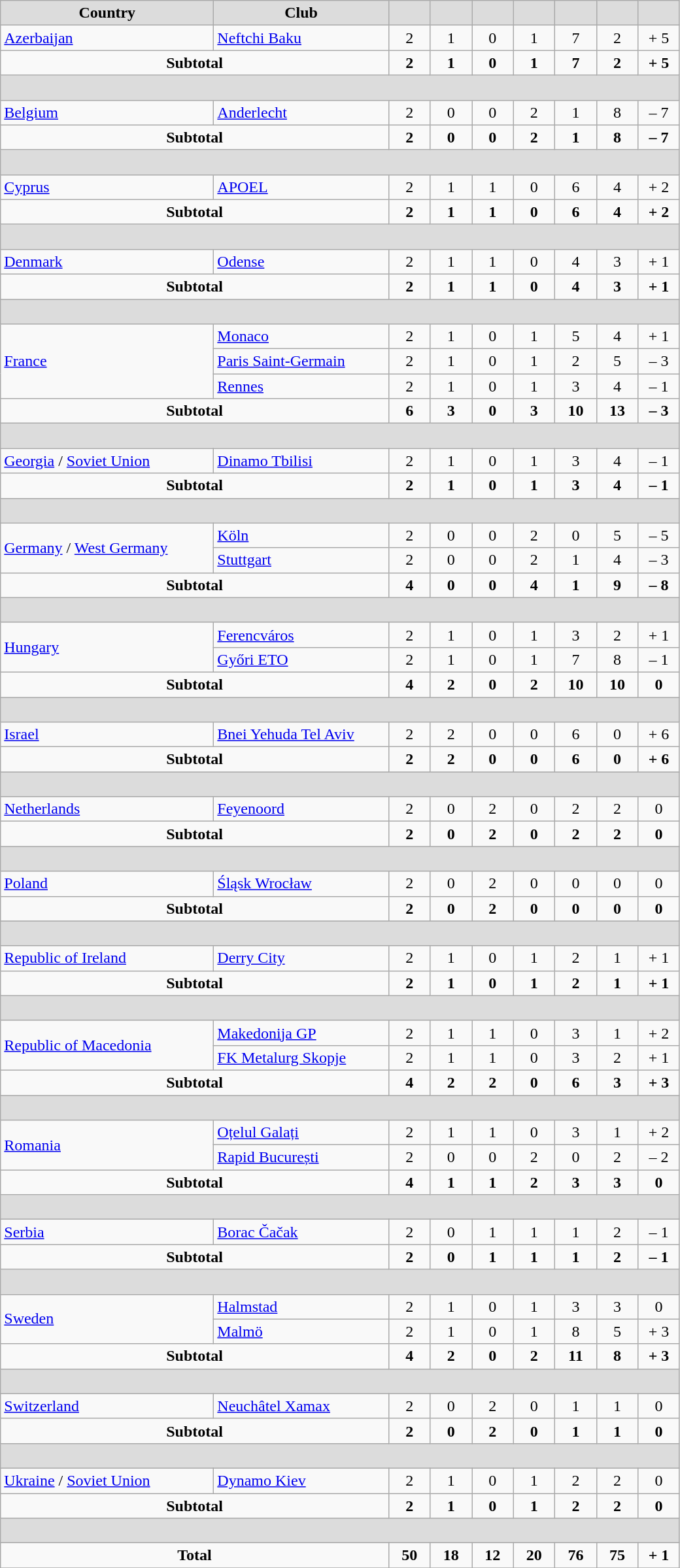<table class="wikitable" style="text-align: center;">
<tr>
<th width="210" style="background:#DCDCDC">Country</th>
<th width="171" style="background:#DCDCDC">Club</th>
<th width="35" style="background:#DCDCDC"></th>
<th width="35" style="background:#DCDCDC"></th>
<th width="35" style="background:#DCDCDC"></th>
<th width="35" style="background:#DCDCDC"></th>
<th width="35" style="background:#DCDCDC"></th>
<th width="35" style="background:#DCDCDC"></th>
<th width="35" style="background:#DCDCDC"></th>
</tr>
<tr>
<td align=left> <a href='#'>Azerbaijan</a></td>
<td align=left><a href='#'>Neftchi Baku</a></td>
<td>2</td>
<td>1</td>
<td>0</td>
<td>1</td>
<td>7</td>
<td>2</td>
<td>+ 5</td>
</tr>
<tr>
<td colspan=2><strong>Subtotal</strong></td>
<td><strong>2</strong></td>
<td><strong>1</strong></td>
<td><strong>0</strong></td>
<td><strong>1</strong></td>
<td><strong>7</strong></td>
<td><strong>2</strong></td>
<td><strong>+ 5</strong></td>
</tr>
<tr>
<th colspan=9 height="18" style="background:#DCDCDC"></th>
</tr>
<tr>
<td align=left> <a href='#'>Belgium</a></td>
<td align=left><a href='#'>Anderlecht</a></td>
<td>2</td>
<td>0</td>
<td>0</td>
<td>2</td>
<td>1</td>
<td>8</td>
<td>– 7</td>
</tr>
<tr>
<td colspan=2><strong>Subtotal</strong></td>
<td><strong>2</strong></td>
<td><strong>0</strong></td>
<td><strong>0</strong></td>
<td><strong>2</strong></td>
<td><strong>1</strong></td>
<td><strong>8</strong></td>
<td><strong>– 7</strong></td>
</tr>
<tr>
<th colspan=9 height="18" style="background:#DCDCDC"></th>
</tr>
<tr>
<td align=left> <a href='#'>Cyprus</a></td>
<td align=left><a href='#'>APOEL</a></td>
<td>2</td>
<td>1</td>
<td>1</td>
<td>0</td>
<td>6</td>
<td>4</td>
<td>+ 2</td>
</tr>
<tr>
<td colspan=2><strong>Subtotal</strong></td>
<td><strong>2</strong></td>
<td><strong>1</strong></td>
<td><strong>1</strong></td>
<td><strong>0</strong></td>
<td><strong>6</strong></td>
<td><strong>4</strong></td>
<td><strong>+ 2</strong></td>
</tr>
<tr>
<th colspan=9 height="18" style="background:#DCDCDC"></th>
</tr>
<tr>
<td align=left> <a href='#'>Denmark</a></td>
<td align=left><a href='#'>Odense</a></td>
<td>2</td>
<td>1</td>
<td>1</td>
<td>0</td>
<td>4</td>
<td>3</td>
<td>+ 1</td>
</tr>
<tr>
<td colspan=2><strong>Subtotal</strong></td>
<td><strong>2</strong></td>
<td><strong>1</strong></td>
<td><strong>1</strong></td>
<td><strong>0</strong></td>
<td><strong>4</strong></td>
<td><strong>3</strong></td>
<td><strong>+ 1</strong></td>
</tr>
<tr>
<th colspan=9 height="18" style="background:#DCDCDC"></th>
</tr>
<tr>
<td rowspan=3 align=left> <a href='#'>France</a></td>
<td align=left><a href='#'>Monaco</a></td>
<td>2</td>
<td>1</td>
<td>0</td>
<td>1</td>
<td>5</td>
<td>4</td>
<td>+ 1</td>
</tr>
<tr>
<td align=left><a href='#'>Paris Saint-Germain</a></td>
<td>2</td>
<td>1</td>
<td>0</td>
<td>1</td>
<td>2</td>
<td>5</td>
<td>– 3</td>
</tr>
<tr>
<td align=left><a href='#'>Rennes</a></td>
<td>2</td>
<td>1</td>
<td>0</td>
<td>1</td>
<td>3</td>
<td>4</td>
<td>– 1</td>
</tr>
<tr>
<td colspan=2><strong>Subtotal</strong></td>
<td><strong>6</strong></td>
<td><strong>3</strong></td>
<td><strong>0</strong></td>
<td><strong>3</strong></td>
<td><strong>10</strong></td>
<td><strong>13</strong></td>
<td><strong>– 3</strong></td>
</tr>
<tr>
<th colspan=9 height="18" style="background:#DCDCDC"></th>
</tr>
<tr>
<td align=left> <a href='#'>Georgia</a> /  <a href='#'>Soviet Union</a></td>
<td align=left><a href='#'>Dinamo Tbilisi</a></td>
<td>2</td>
<td>1</td>
<td>0</td>
<td>1</td>
<td>3</td>
<td>4</td>
<td>– 1</td>
</tr>
<tr>
<td colspan=2><strong>Subtotal</strong></td>
<td><strong>2</strong></td>
<td><strong>1</strong></td>
<td><strong>0</strong></td>
<td><strong>1</strong></td>
<td><strong>3</strong></td>
<td><strong>4</strong></td>
<td><strong>– 1</strong></td>
</tr>
<tr>
<th colspan=9 height="18" style="background:#DCDCDC"></th>
</tr>
<tr>
<td rowspan=2 align=left> <a href='#'>Germany</a> /  <a href='#'>West Germany</a></td>
<td align=left><a href='#'>Köln</a></td>
<td>2</td>
<td>0</td>
<td>0</td>
<td>2</td>
<td>0</td>
<td>5</td>
<td>– 5</td>
</tr>
<tr>
<td align=left><a href='#'>Stuttgart</a></td>
<td>2</td>
<td>0</td>
<td>0</td>
<td>2</td>
<td>1</td>
<td>4</td>
<td>– 3</td>
</tr>
<tr>
<td colspan=2><strong>Subtotal</strong></td>
<td><strong>4</strong></td>
<td><strong>0</strong></td>
<td><strong>0</strong></td>
<td><strong>4</strong></td>
<td><strong>1</strong></td>
<td><strong>9</strong></td>
<td><strong>– 8</strong></td>
</tr>
<tr>
<th colspan=9 height="18" style="background:#DCDCDC"></th>
</tr>
<tr>
<td rowspan=2 align=left> <a href='#'>Hungary</a></td>
<td align=left><a href='#'>Ferencváros</a></td>
<td>2</td>
<td>1</td>
<td>0</td>
<td>1</td>
<td>3</td>
<td>2</td>
<td>+ 1</td>
</tr>
<tr>
<td align=left><a href='#'>Győri ETO</a></td>
<td>2</td>
<td>1</td>
<td>0</td>
<td>1</td>
<td>7</td>
<td>8</td>
<td>– 1</td>
</tr>
<tr>
<td colspan=2><strong>Subtotal</strong></td>
<td><strong>4</strong></td>
<td><strong>2</strong></td>
<td><strong>0</strong></td>
<td><strong>2</strong></td>
<td><strong>10</strong></td>
<td><strong>10</strong></td>
<td><strong>0</strong></td>
</tr>
<tr>
<th colspan=9 height="18" style="background:#DCDCDC"></th>
</tr>
<tr>
<td align=left> <a href='#'>Israel</a></td>
<td align=left><a href='#'>Bnei Yehuda Tel Aviv</a></td>
<td>2</td>
<td>2</td>
<td>0</td>
<td>0</td>
<td>6</td>
<td>0</td>
<td>+ 6</td>
</tr>
<tr>
<td colspan=2><strong>Subtotal</strong></td>
<td><strong>2</strong></td>
<td><strong>2</strong></td>
<td><strong>0</strong></td>
<td><strong>0</strong></td>
<td><strong>6</strong></td>
<td><strong>0</strong></td>
<td><strong>+ 6</strong></td>
</tr>
<tr>
<th colspan=9 height="18" style="background:#DCDCDC"></th>
</tr>
<tr>
<td align=left> <a href='#'>Netherlands</a></td>
<td align=left><a href='#'>Feyenoord</a></td>
<td>2</td>
<td>0</td>
<td>2</td>
<td>0</td>
<td>2</td>
<td>2</td>
<td>0</td>
</tr>
<tr>
<td colspan=2><strong>Subtotal</strong></td>
<td><strong>2</strong></td>
<td><strong>0</strong></td>
<td><strong>2</strong></td>
<td><strong>0</strong></td>
<td><strong>2</strong></td>
<td><strong>2</strong></td>
<td><strong>0</strong></td>
</tr>
<tr>
<th colspan=9 height="18" style="background:#DCDCDC"></th>
</tr>
<tr>
<td align=left> <a href='#'>Poland</a></td>
<td align=left><a href='#'>Śląsk Wrocław</a></td>
<td>2</td>
<td>0</td>
<td>2</td>
<td>0</td>
<td>0</td>
<td>0</td>
<td>0</td>
</tr>
<tr>
<td colspan=2><strong>Subtotal</strong></td>
<td><strong>2</strong></td>
<td><strong>0</strong></td>
<td><strong>2</strong></td>
<td><strong>0</strong></td>
<td><strong>0</strong></td>
<td><strong>0</strong></td>
<td><strong>0</strong></td>
</tr>
<tr>
<th colspan=9 height="18" style="background:#DCDCDC"></th>
</tr>
<tr>
<td align=left> <a href='#'>Republic of Ireland</a></td>
<td align=left><a href='#'>Derry City</a></td>
<td>2</td>
<td>1</td>
<td>0</td>
<td>1</td>
<td>2</td>
<td>1</td>
<td>+ 1</td>
</tr>
<tr>
<td colspan=2><strong>Subtotal</strong></td>
<td><strong>2</strong></td>
<td><strong>1</strong></td>
<td><strong>0</strong></td>
<td><strong>1</strong></td>
<td><strong>2</strong></td>
<td><strong>1</strong></td>
<td><strong>+ 1</strong></td>
</tr>
<tr>
<th colspan=9 height="18" style="background:#DCDCDC"></th>
</tr>
<tr>
<td rowspan=2 align=left> <a href='#'>Republic of Macedonia</a></td>
<td align=left><a href='#'>Makedonija GP</a></td>
<td>2</td>
<td>1</td>
<td>1</td>
<td>0</td>
<td>3</td>
<td>1</td>
<td>+ 2</td>
</tr>
<tr>
<td align=left><a href='#'>FK Metalurg Skopje</a></td>
<td>2</td>
<td>1</td>
<td>1</td>
<td>0</td>
<td>3</td>
<td>2</td>
<td>+ 1</td>
</tr>
<tr>
<td colspan=2><strong>Subtotal</strong></td>
<td><strong>4</strong></td>
<td><strong>2</strong></td>
<td><strong>2</strong></td>
<td><strong>0</strong></td>
<td><strong>6</strong></td>
<td><strong>3</strong></td>
<td><strong>+ 3</strong></td>
</tr>
<tr>
<th colspan=9 height="18" style="background:#DCDCDC"></th>
</tr>
<tr>
<td rowspan=2 align=left> <a href='#'>Romania</a></td>
<td align=left><a href='#'>Oțelul Galați</a></td>
<td>2</td>
<td>1</td>
<td>1</td>
<td>0</td>
<td>3</td>
<td>1</td>
<td>+ 2</td>
</tr>
<tr>
<td align=left><a href='#'>Rapid București</a></td>
<td>2</td>
<td>0</td>
<td>0</td>
<td>2</td>
<td>0</td>
<td>2</td>
<td>– 2</td>
</tr>
<tr>
<td colspan=2><strong>Subtotal</strong></td>
<td><strong>4</strong></td>
<td><strong>1</strong></td>
<td><strong>1</strong></td>
<td><strong>2</strong></td>
<td><strong>3</strong></td>
<td><strong>3</strong></td>
<td><strong>0</strong></td>
</tr>
<tr>
<th colspan=9 height="18" style="background:#DCDCDC"></th>
</tr>
<tr>
<td align=left> <a href='#'>Serbia</a></td>
<td align=left><a href='#'>Borac Čačak</a></td>
<td>2</td>
<td>0</td>
<td>1</td>
<td>1</td>
<td>1</td>
<td>2</td>
<td>– 1</td>
</tr>
<tr>
<td colspan=2><strong>Subtotal</strong></td>
<td><strong>2</strong></td>
<td><strong>0</strong></td>
<td><strong>1</strong></td>
<td><strong>1</strong></td>
<td><strong>1</strong></td>
<td><strong>2</strong></td>
<td><strong>– 1</strong></td>
</tr>
<tr>
<th colspan=9 height="18" style="background:#DCDCDC"></th>
</tr>
<tr>
<td rowspan=2 align=left> <a href='#'>Sweden</a></td>
<td align=left><a href='#'>Halmstad</a></td>
<td>2</td>
<td>1</td>
<td>0</td>
<td>1</td>
<td>3</td>
<td>3</td>
<td>0</td>
</tr>
<tr>
<td align=left><a href='#'>Malmö</a></td>
<td>2</td>
<td>1</td>
<td>0</td>
<td>1</td>
<td>8</td>
<td>5</td>
<td>+ 3</td>
</tr>
<tr>
<td colspan=2><strong>Subtotal</strong></td>
<td><strong>4</strong></td>
<td><strong>2</strong></td>
<td><strong>0</strong></td>
<td><strong>2</strong></td>
<td><strong>11</strong></td>
<td><strong>8</strong></td>
<td><strong>+ 3</strong></td>
</tr>
<tr>
<th colspan=9 height="18" style="background:#DCDCDC"></th>
</tr>
<tr>
<td align=left> <a href='#'>Switzerland</a></td>
<td align=left><a href='#'>Neuchâtel Xamax</a></td>
<td>2</td>
<td>0</td>
<td>2</td>
<td>0</td>
<td>1</td>
<td>1</td>
<td>0</td>
</tr>
<tr>
<td colspan=2><strong>Subtotal</strong></td>
<td><strong>2</strong></td>
<td><strong>0</strong></td>
<td><strong>2</strong></td>
<td><strong>0</strong></td>
<td><strong>1</strong></td>
<td><strong>1</strong></td>
<td><strong>0</strong></td>
</tr>
<tr>
<th colspan=9 height="18" style="background:#DCDCDC"></th>
</tr>
<tr>
<td align=left> <a href='#'>Ukraine</a> /  <a href='#'>Soviet Union</a></td>
<td align=left><a href='#'>Dynamo Kiev</a></td>
<td>2</td>
<td>1</td>
<td>0</td>
<td>1</td>
<td>2</td>
<td>2</td>
<td>0</td>
</tr>
<tr>
<td colspan=2><strong>Subtotal</strong></td>
<td><strong>2</strong></td>
<td><strong>1</strong></td>
<td><strong>0</strong></td>
<td><strong>1</strong></td>
<td><strong>2</strong></td>
<td><strong>2</strong></td>
<td><strong>0</strong></td>
</tr>
<tr>
<th colspan=9 height="18" style="background:#DCDCDC"></th>
</tr>
<tr>
<td colspan=2><strong>Total</strong></td>
<td><strong>50</strong></td>
<td><strong>18</strong></td>
<td><strong>12</strong></td>
<td><strong>20</strong></td>
<td><strong>76</strong></td>
<td><strong>75</strong></td>
<td><strong>+ 1</strong></td>
</tr>
<tr>
</tr>
</table>
